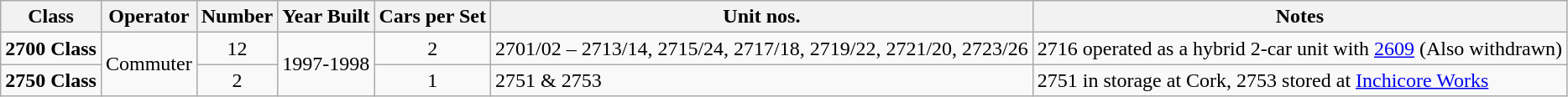<table class="wikitable">
<tr>
<th>Class</th>
<th>Operator</th>
<th>Number</th>
<th>Year Built</th>
<th>Cars per Set</th>
<th>Unit nos.</th>
<th>Notes</th>
</tr>
<tr>
<td><strong>2700 Class</strong></td>
<td rowspan=2>Commuter</td>
<td align=center>12</td>
<td rowspan=2 align=center>1997-1998</td>
<td align=center>2</td>
<td>2701/02 – 2713/14, 2715/24, 2717/18, 2719/22, 2721/20, 2723/26</td>
<td>2716 operated as a hybrid 2-car unit with <a href='#'>2609</a> (Also withdrawn)</td>
</tr>
<tr>
<td><strong>2750 Class</strong></td>
<td align=center>2</td>
<td align=center>1</td>
<td>2751 & 2753</td>
<td>2751 in storage at Cork, 2753 stored at <a href='#'>Inchicore Works</a></td>
</tr>
</table>
